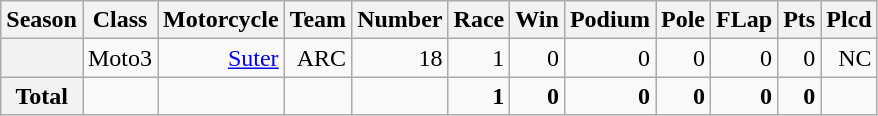<table class="wikitable" style=text-align:right>
<tr>
<th>Season</th>
<th>Class</th>
<th>Motorcycle</th>
<th>Team</th>
<th>Number</th>
<th>Race</th>
<th>Win</th>
<th>Podium</th>
<th>Pole</th>
<th>FLap</th>
<th>Pts</th>
<th>Plcd</th>
</tr>
<tr>
<th></th>
<td>Moto3</td>
<td><a href='#'>Suter</a></td>
<td>ARC</td>
<td>18</td>
<td>1</td>
<td>0</td>
<td>0</td>
<td>0</td>
<td>0</td>
<td>0</td>
<td>NC</td>
</tr>
<tr>
<th>Total</th>
<td></td>
<td></td>
<td></td>
<td></td>
<td><strong>1</strong></td>
<td><strong>0</strong></td>
<td><strong>0</strong></td>
<td><strong>0</strong></td>
<td><strong>0</strong></td>
<td><strong>0</strong></td>
<td></td>
</tr>
</table>
